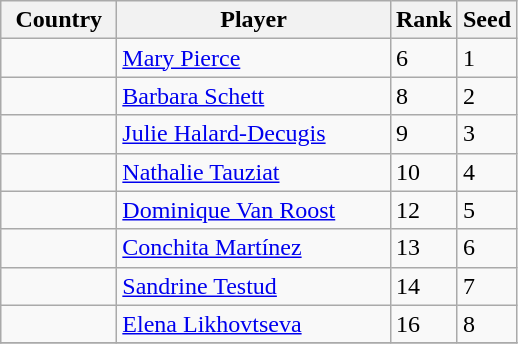<table class="wikitable" border="1">
<tr>
<th width="70">Country</th>
<th width="175">Player</th>
<th>Rank</th>
<th>Seed</th>
</tr>
<tr>
<td></td>
<td><a href='#'>Mary Pierce</a></td>
<td>6</td>
<td>1</td>
</tr>
<tr>
<td></td>
<td><a href='#'>Barbara Schett</a></td>
<td>8</td>
<td>2</td>
</tr>
<tr>
<td></td>
<td><a href='#'>Julie Halard-Decugis</a></td>
<td>9</td>
<td>3</td>
</tr>
<tr>
<td></td>
<td><a href='#'>Nathalie Tauziat</a></td>
<td>10</td>
<td>4</td>
</tr>
<tr>
<td></td>
<td><a href='#'>Dominique Van Roost</a></td>
<td>12</td>
<td>5</td>
</tr>
<tr>
<td></td>
<td><a href='#'>Conchita Martínez</a></td>
<td>13</td>
<td>6</td>
</tr>
<tr>
<td></td>
<td><a href='#'>Sandrine Testud</a></td>
<td>14</td>
<td>7</td>
</tr>
<tr>
<td></td>
<td><a href='#'>Elena Likhovtseva</a></td>
<td>16</td>
<td>8</td>
</tr>
<tr>
</tr>
</table>
